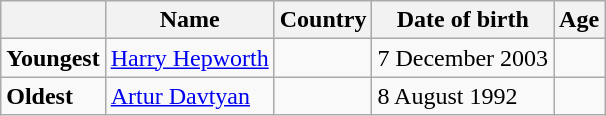<table class="wikitable">
<tr>
<th></th>
<th><strong>Name</strong></th>
<th><strong>Country</strong></th>
<th><strong>Date of birth</strong></th>
<th><strong>Age</strong></th>
</tr>
<tr>
<td><strong>Youngest</strong></td>
<td><a href='#'>Harry Hepworth</a></td>
<td></td>
<td>7 December 2003</td>
<td></td>
</tr>
<tr>
<td><strong>Oldest</strong></td>
<td><a href='#'>Artur Davtyan</a></td>
<td></td>
<td>8 August 1992</td>
<td></td>
</tr>
</table>
